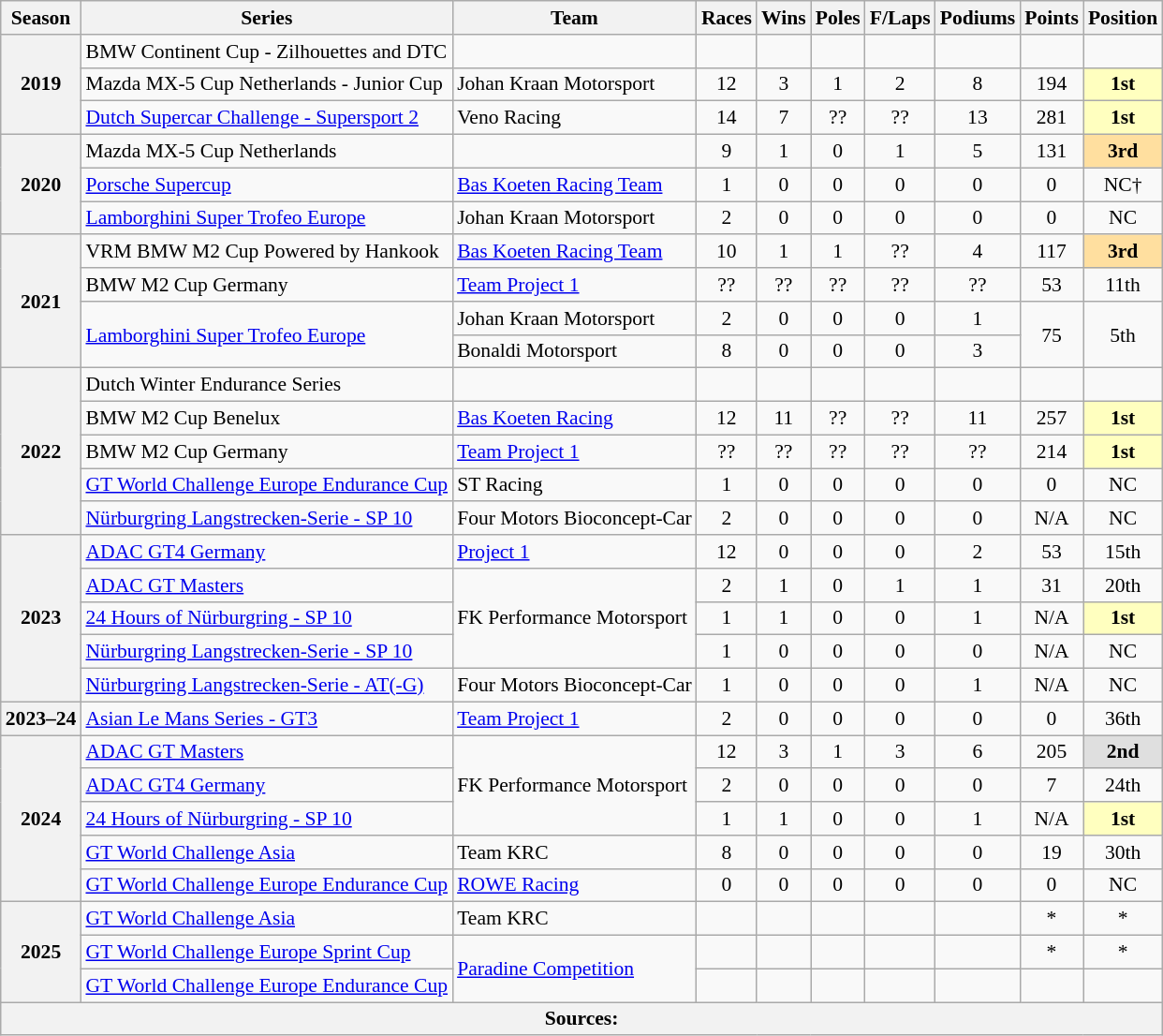<table class="wikitable" style="font-size: 90%; text-align:center">
<tr>
<th>Season</th>
<th>Series</th>
<th>Team</th>
<th>Races</th>
<th>Wins</th>
<th>Poles</th>
<th>F/Laps</th>
<th>Podiums</th>
<th>Points</th>
<th>Position</th>
</tr>
<tr>
<th rowspan="3">2019</th>
<td align=left>BMW Continent Cup - Zilhouettes and DTC</td>
<td align=left></td>
<td></td>
<td></td>
<td></td>
<td></td>
<td></td>
<td></td>
<td></td>
</tr>
<tr>
<td align=left>Mazda MX-5 Cup Netherlands - Junior Cup</td>
<td align=left>Johan Kraan Motorsport</td>
<td>12</td>
<td>3</td>
<td>1</td>
<td>2</td>
<td>8</td>
<td>194</td>
<td style="background:#FFFFBF"><strong>1st</strong></td>
</tr>
<tr>
<td align=left><a href='#'>Dutch Supercar Challenge - Supersport 2</a></td>
<td align=left>Veno Racing</td>
<td>14</td>
<td>7</td>
<td>??</td>
<td>??</td>
<td>13</td>
<td>281</td>
<td style="background:#FFFFBF"><strong>1st</strong></td>
</tr>
<tr>
<th rowspan="3">2020</th>
<td align=left>Mazda MX-5 Cup Netherlands</td>
<td align=left></td>
<td>9</td>
<td>1</td>
<td>0</td>
<td>1</td>
<td>5</td>
<td>131</td>
<td style="background:#ffdf9f"><strong>3rd</strong></td>
</tr>
<tr>
<td align=left><a href='#'>Porsche Supercup</a></td>
<td align=left><a href='#'>Bas Koeten Racing Team</a></td>
<td>1</td>
<td>0</td>
<td>0</td>
<td>0</td>
<td>0</td>
<td>0</td>
<td>NC†</td>
</tr>
<tr>
<td align=left><a href='#'>Lamborghini Super Trofeo Europe</a></td>
<td align=left>Johan Kraan Motorsport</td>
<td>2</td>
<td>0</td>
<td>0</td>
<td>0</td>
<td>0</td>
<td>0</td>
<td>NC</td>
</tr>
<tr>
<th rowspan="4">2021</th>
<td align=left>VRM BMW M2 Cup Powered by Hankook</td>
<td align=left><a href='#'>Bas Koeten Racing Team</a></td>
<td>10</td>
<td>1</td>
<td>1</td>
<td>??</td>
<td>4</td>
<td>117</td>
<td style="background:#ffdf9f"><strong>3rd</strong></td>
</tr>
<tr>
<td align=left>BMW M2 Cup Germany</td>
<td align=left><a href='#'>Team Project 1</a></td>
<td>??</td>
<td>??</td>
<td>??</td>
<td>??</td>
<td>??</td>
<td>53</td>
<td>11th</td>
</tr>
<tr>
<td align=left rowspan="2"><a href='#'>Lamborghini Super Trofeo Europe</a></td>
<td align=left>Johan Kraan Motorsport</td>
<td>2</td>
<td>0</td>
<td>0</td>
<td>0</td>
<td>1</td>
<td rowspan="2">75</td>
<td rowspan="2">5th</td>
</tr>
<tr>
<td align=left>Bonaldi Motorsport</td>
<td>8</td>
<td>0</td>
<td>0</td>
<td>0</td>
<td>3</td>
</tr>
<tr>
<th rowspan="5">2022</th>
<td align=left>Dutch Winter Endurance Series</td>
<td align=left></td>
<td></td>
<td></td>
<td></td>
<td></td>
<td></td>
<td></td>
<td></td>
</tr>
<tr>
<td align=left>BMW M2 Cup Benelux</td>
<td align=left><a href='#'>Bas Koeten Racing</a></td>
<td>12</td>
<td>11</td>
<td>??</td>
<td>??</td>
<td>11</td>
<td>257</td>
<td style="background:#FFFFBF"><strong>1st</strong></td>
</tr>
<tr>
<td align=left>BMW M2 Cup Germany</td>
<td align=left><a href='#'>Team Project 1</a></td>
<td>??</td>
<td>??</td>
<td>??</td>
<td>??</td>
<td>??</td>
<td>214</td>
<td style="background:#FFFFBF"><strong>1st</strong></td>
</tr>
<tr>
<td align=left><a href='#'>GT World Challenge Europe Endurance Cup</a></td>
<td align=left>ST Racing</td>
<td>1</td>
<td>0</td>
<td>0</td>
<td>0</td>
<td>0</td>
<td>0</td>
<td>NC</td>
</tr>
<tr>
<td align=left><a href='#'>Nürburgring Langstrecken-Serie - SP 10</a></td>
<td align=left>Four Motors Bioconcept-Car</td>
<td>2</td>
<td>0</td>
<td>0</td>
<td>0</td>
<td>0</td>
<td>N/A</td>
<td>NC</td>
</tr>
<tr>
<th rowspan="5">2023</th>
<td align=left><a href='#'>ADAC GT4 Germany</a></td>
<td align=left><a href='#'>Project 1</a></td>
<td>12</td>
<td>0</td>
<td>0</td>
<td>0</td>
<td>2</td>
<td>53</td>
<td>15th</td>
</tr>
<tr>
<td align=left><a href='#'>ADAC GT Masters</a></td>
<td align=left rowspan="3">FK Performance Motorsport</td>
<td>2</td>
<td>1</td>
<td>0</td>
<td>1</td>
<td>1</td>
<td>31</td>
<td>20th</td>
</tr>
<tr>
<td align=left><a href='#'>24 Hours of Nürburgring - SP 10</a></td>
<td>1</td>
<td>1</td>
<td>0</td>
<td>0</td>
<td>1</td>
<td>N/A</td>
<td style="background:#FFFFBF"><strong>1st</strong></td>
</tr>
<tr>
<td align=left><a href='#'>Nürburgring Langstrecken-Serie - SP 10</a></td>
<td>1</td>
<td>0</td>
<td>0</td>
<td>0</td>
<td>0</td>
<td>N/A</td>
<td>NC</td>
</tr>
<tr>
<td align=left><a href='#'>Nürburgring Langstrecken-Serie - AT(-G)</a></td>
<td align=left>Four Motors Bioconcept-Car</td>
<td>1</td>
<td>0</td>
<td>0</td>
<td>0</td>
<td>1</td>
<td>N/A</td>
<td>NC</td>
</tr>
<tr>
<th>2023–24</th>
<td align=left><a href='#'>Asian Le Mans Series - GT3</a></td>
<td align=left><a href='#'>Team Project 1</a></td>
<td>2</td>
<td>0</td>
<td>0</td>
<td>0</td>
<td>0</td>
<td>0</td>
<td>36th</td>
</tr>
<tr>
<th rowspan="5">2024</th>
<td align=left><a href='#'>ADAC GT Masters</a></td>
<td align=left rowspan="3">FK Performance Motorsport</td>
<td>12</td>
<td>3</td>
<td>1</td>
<td>3</td>
<td>6</td>
<td>205</td>
<td style="background:#dfdfdf"><strong>2nd</strong></td>
</tr>
<tr>
<td align=left><a href='#'>ADAC GT4 Germany</a></td>
<td>2</td>
<td>0</td>
<td>0</td>
<td>0</td>
<td>0</td>
<td>7</td>
<td>24th</td>
</tr>
<tr>
<td align=left><a href='#'>24 Hours of Nürburgring - SP 10</a></td>
<td>1</td>
<td>1</td>
<td>0</td>
<td>0</td>
<td>1</td>
<td>N/A</td>
<td style="background:#FFFFBF"><strong>1st</strong></td>
</tr>
<tr>
<td align=left><a href='#'>GT World Challenge Asia</a></td>
<td align=left>Team KRC</td>
<td>8</td>
<td>0</td>
<td>0</td>
<td>0</td>
<td>0</td>
<td>19</td>
<td>30th</td>
</tr>
<tr>
<td align=left><a href='#'>GT World Challenge Europe Endurance Cup</a></td>
<td align=left><a href='#'>ROWE Racing</a></td>
<td>0</td>
<td>0</td>
<td>0</td>
<td>0</td>
<td>0</td>
<td>0</td>
<td>NC</td>
</tr>
<tr>
<th rowspan="3">2025</th>
<td align=left><a href='#'>GT World Challenge Asia</a></td>
<td align=left>Team KRC</td>
<td></td>
<td></td>
<td></td>
<td></td>
<td></td>
<td>*</td>
<td>*</td>
</tr>
<tr>
<td align=left><a href='#'>GT World Challenge Europe Sprint Cup</a></td>
<td rowspan="2" align="left"><a href='#'>Paradine Competition</a></td>
<td></td>
<td></td>
<td></td>
<td></td>
<td></td>
<td>*</td>
<td>*</td>
</tr>
<tr>
<td align="left"><a href='#'>GT World Challenge Europe Endurance Cup</a></td>
<td></td>
<td></td>
<td></td>
<td></td>
<td></td>
<td></td>
<td></td>
</tr>
<tr>
<th colspan="10">Sources:</th>
</tr>
</table>
